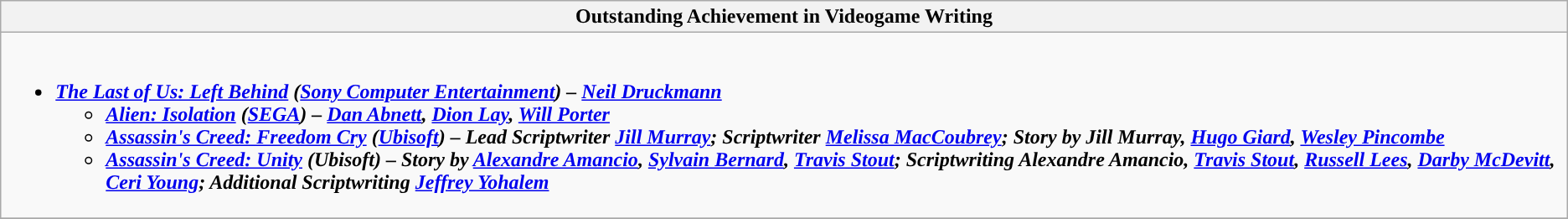<table class=wikitable style="width=100%">
<tr>
<th colspan="2" style="background:">Outstanding Achievement in Videogame Writing</th>
</tr>
<tr>
<td colspan="4" style="vertical-align:top;"><br><ul><li><strong><em><a href='#'>The Last of Us: Left Behind</a><em> (<a href='#'>Sony Computer Entertainment</a>) – <a href='#'>Neil Druckmann</a><strong><ul><li></em><a href='#'>Alien: Isolation</a><em> (<a href='#'>SEGA</a>) – <a href='#'>Dan Abnett</a>, <a href='#'>Dion Lay</a>, <a href='#'>Will Porter</a></li><li></em><a href='#'>Assassin's Creed: Freedom Cry</a><em> (<a href='#'>Ubisoft</a>) – Lead Scriptwriter <a href='#'>Jill Murray</a>; Scriptwriter <a href='#'>Melissa MacCoubrey</a>; Story by Jill Murray, <a href='#'>Hugo Giard</a>, <a href='#'>Wesley Pincombe</a></li><li></em><a href='#'>Assassin's Creed: Unity</a><em> (Ubisoft) – Story by <a href='#'>Alexandre Amancio</a>, <a href='#'>Sylvain Bernard</a>, <a href='#'>Travis Stout</a>; Scriptwriting Alexandre Amancio, <a href='#'>Travis Stout</a>, <a href='#'>Russell Lees</a>, <a href='#'>Darby McDevitt</a>, <a href='#'>Ceri Young</a>; Additional Scriptwriting <a href='#'>Jeffrey Yohalem</a></li></ul></li></ul></td>
</tr>
<tr>
</tr>
</table>
